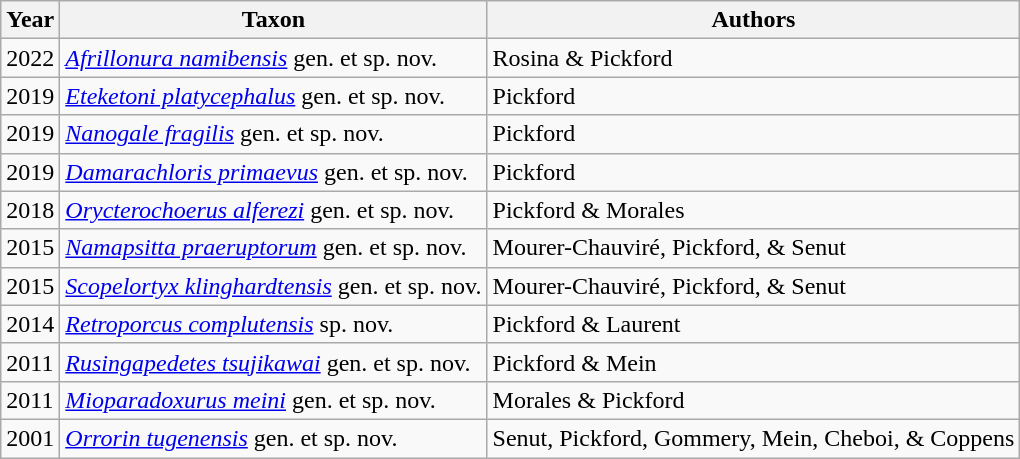<table class="wikitable sortable">
<tr>
<th>Year</th>
<th>Taxon</th>
<th>Authors</th>
</tr>
<tr>
<td>2022</td>
<td><em><a href='#'>Afrillonura namibensis</a></em> gen. et sp. nov.</td>
<td>Rosina & Pickford</td>
</tr>
<tr>
<td>2019</td>
<td><em><a href='#'>Eteketoni platycephalus</a></em> gen. et sp. nov.</td>
<td>Pickford</td>
</tr>
<tr>
<td>2019</td>
<td><em><a href='#'>Nanogale fragilis</a></em> gen. et sp. nov.</td>
<td>Pickford</td>
</tr>
<tr>
<td>2019</td>
<td><em><a href='#'>Damarachloris primaevus</a></em> gen. et sp. nov.</td>
<td>Pickford</td>
</tr>
<tr>
<td>2018</td>
<td><em><a href='#'>Orycterochoerus alferezi</a></em> gen. et sp. nov.</td>
<td>Pickford & Morales</td>
</tr>
<tr>
<td>2015</td>
<td><em><a href='#'>Namapsitta praeruptorum</a></em> gen. et sp. nov.</td>
<td>Mourer-Chauviré, Pickford, & Senut</td>
</tr>
<tr>
<td>2015</td>
<td><em><a href='#'>Scopelortyx klinghardtensis</a></em> gen. et sp. nov.</td>
<td>Mourer-Chauviré, Pickford, & Senut</td>
</tr>
<tr>
<td>2014</td>
<td><em><a href='#'>Retroporcus complutensis</a></em> sp. nov.</td>
<td>Pickford & Laurent</td>
</tr>
<tr>
<td>2011</td>
<td><em><a href='#'>Rusingapedetes tsujikawai</a></em> gen. et sp. nov.</td>
<td>Pickford & Mein</td>
</tr>
<tr>
<td>2011</td>
<td><em><a href='#'>Mioparadoxurus meini</a></em> gen. et sp. nov.</td>
<td>Morales & Pickford</td>
</tr>
<tr>
<td>2001</td>
<td><em><a href='#'>Orrorin tugenensis</a></em> gen. et sp. nov.</td>
<td>Senut, Pickford, Gommery, Mein, Cheboi, & Coppens</td>
</tr>
</table>
